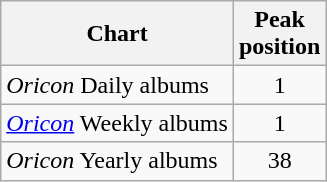<table class="wikitable sortable">
<tr>
<th>Chart</th>
<th>Peak<br>position</th>
</tr>
<tr>
<td><em>Oricon</em> Daily albums</td>
<td style="text-align:center;">1</td>
</tr>
<tr>
<td><em><a href='#'>Oricon</a></em> Weekly albums</td>
<td style="text-align:center;">1</td>
</tr>
<tr>
<td><em>Oricon</em> Yearly albums</td>
<td style="text-align:center;">38</td>
</tr>
</table>
